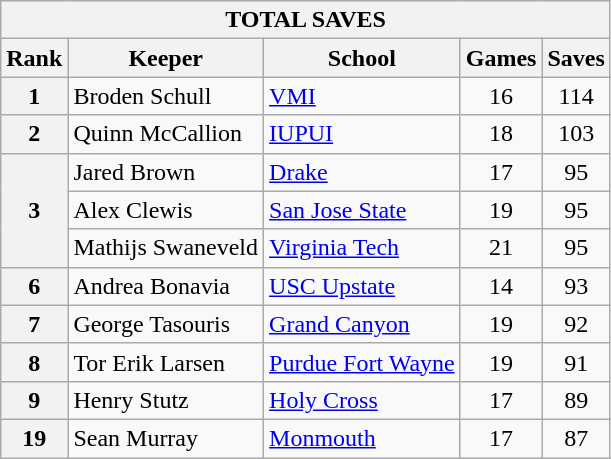<table class="wikitable">
<tr>
<th colspan=5>TOTAL SAVES</th>
</tr>
<tr>
<th>Rank</th>
<th>Keeper</th>
<th>School</th>
<th>Games</th>
<th>Saves</th>
</tr>
<tr>
<th>1</th>
<td>Broden Schull</td>
<td><a href='#'>VMI</a></td>
<td style="text-align:center;">16</td>
<td style="text-align:center;">114</td>
</tr>
<tr>
<th>2</th>
<td>Quinn McCallion</td>
<td><a href='#'>IUPUI</a></td>
<td style="text-align:center;">18</td>
<td style="text-align:center;">103</td>
</tr>
<tr>
<th rowspan="3">3</th>
<td>Jared Brown</td>
<td><a href='#'>Drake</a></td>
<td style="text-align:center;">17</td>
<td style="text-align:center;">95</td>
</tr>
<tr>
<td>Alex Clewis</td>
<td><a href='#'>San Jose State</a></td>
<td style="text-align:center;">19</td>
<td style="text-align:center;">95</td>
</tr>
<tr>
<td>Mathijs Swaneveld</td>
<td><a href='#'>Virginia Tech</a></td>
<td style="text-align:center;">21</td>
<td style="text-align:center;">95</td>
</tr>
<tr>
<th>6</th>
<td>Andrea Bonavia</td>
<td><a href='#'>USC Upstate</a></td>
<td style="text-align:center;">14</td>
<td style="text-align:center;">93</td>
</tr>
<tr>
<th>7</th>
<td>George Tasouris</td>
<td><a href='#'>Grand Canyon</a></td>
<td style="text-align:center;">19</td>
<td style="text-align:center;">92</td>
</tr>
<tr>
<th>8</th>
<td>Tor Erik Larsen</td>
<td><a href='#'>Purdue Fort Wayne</a></td>
<td style="text-align:center;">19</td>
<td style="text-align:center;">91</td>
</tr>
<tr>
<th>9</th>
<td>Henry Stutz</td>
<td><a href='#'>Holy Cross</a></td>
<td style="text-align:center;">17</td>
<td style="text-align:center;">89</td>
</tr>
<tr>
<th>19</th>
<td>Sean Murray</td>
<td><a href='#'>Monmouth</a></td>
<td style="text-align:center;">17</td>
<td style="text-align:center;">87</td>
</tr>
</table>
